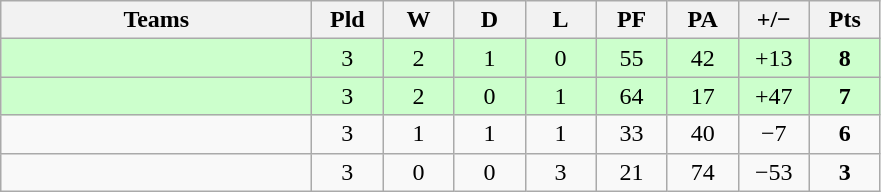<table class="wikitable" style="text-align: center;">
<tr>
<th width="200">Teams</th>
<th width="40">Pld</th>
<th width="40">W</th>
<th width="40">D</th>
<th width="40">L</th>
<th width="40">PF</th>
<th width="40">PA</th>
<th width="40">+/−</th>
<th width="40">Pts</th>
</tr>
<tr style="background:#ccffcc;">
<td align=left></td>
<td>3</td>
<td>2</td>
<td>1</td>
<td>0</td>
<td>55</td>
<td>42</td>
<td>+13</td>
<td><strong>8</strong></td>
</tr>
<tr style="background:#ccffcc;">
<td align=left></td>
<td>3</td>
<td>2</td>
<td>0</td>
<td>1</td>
<td>64</td>
<td>17</td>
<td>+47</td>
<td><strong>7</strong></td>
</tr>
<tr>
<td align=left></td>
<td>3</td>
<td>1</td>
<td>1</td>
<td>1</td>
<td>33</td>
<td>40</td>
<td>−7</td>
<td><strong>6</strong></td>
</tr>
<tr>
<td align=left></td>
<td>3</td>
<td>0</td>
<td>0</td>
<td>3</td>
<td>21</td>
<td>74</td>
<td>−53</td>
<td><strong>3</strong></td>
</tr>
</table>
